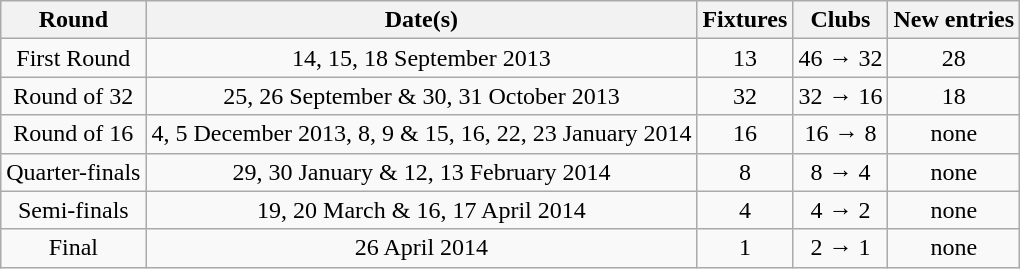<table class="wikitable" style="text-align:center">
<tr>
<th>Round</th>
<th>Date(s)</th>
<th>Fixtures</th>
<th>Clubs</th>
<th>New entries</th>
</tr>
<tr>
<td>First Round</td>
<td>14, 15, 18 September 2013</td>
<td>13</td>
<td>46 → 32</td>
<td>28</td>
</tr>
<tr>
<td>Round of 32</td>
<td>25, 26 September & 30, 31 October 2013</td>
<td>32</td>
<td>32 → 16</td>
<td>18</td>
</tr>
<tr>
<td>Round of 16</td>
<td>4, 5 December 2013, 8, 9 & 15, 16, 22, 23 January 2014</td>
<td>16</td>
<td>16 → 8</td>
<td>none</td>
</tr>
<tr>
<td>Quarter-finals</td>
<td>29, 30 January & 12, 13 February 2014</td>
<td>8</td>
<td>8 → 4</td>
<td>none</td>
</tr>
<tr>
<td>Semi-finals</td>
<td>19, 20 March & 16, 17 April 2014</td>
<td>4</td>
<td>4 → 2</td>
<td>none</td>
</tr>
<tr>
<td>Final</td>
<td>26 April 2014</td>
<td>1</td>
<td>2 → 1</td>
<td>none</td>
</tr>
</table>
